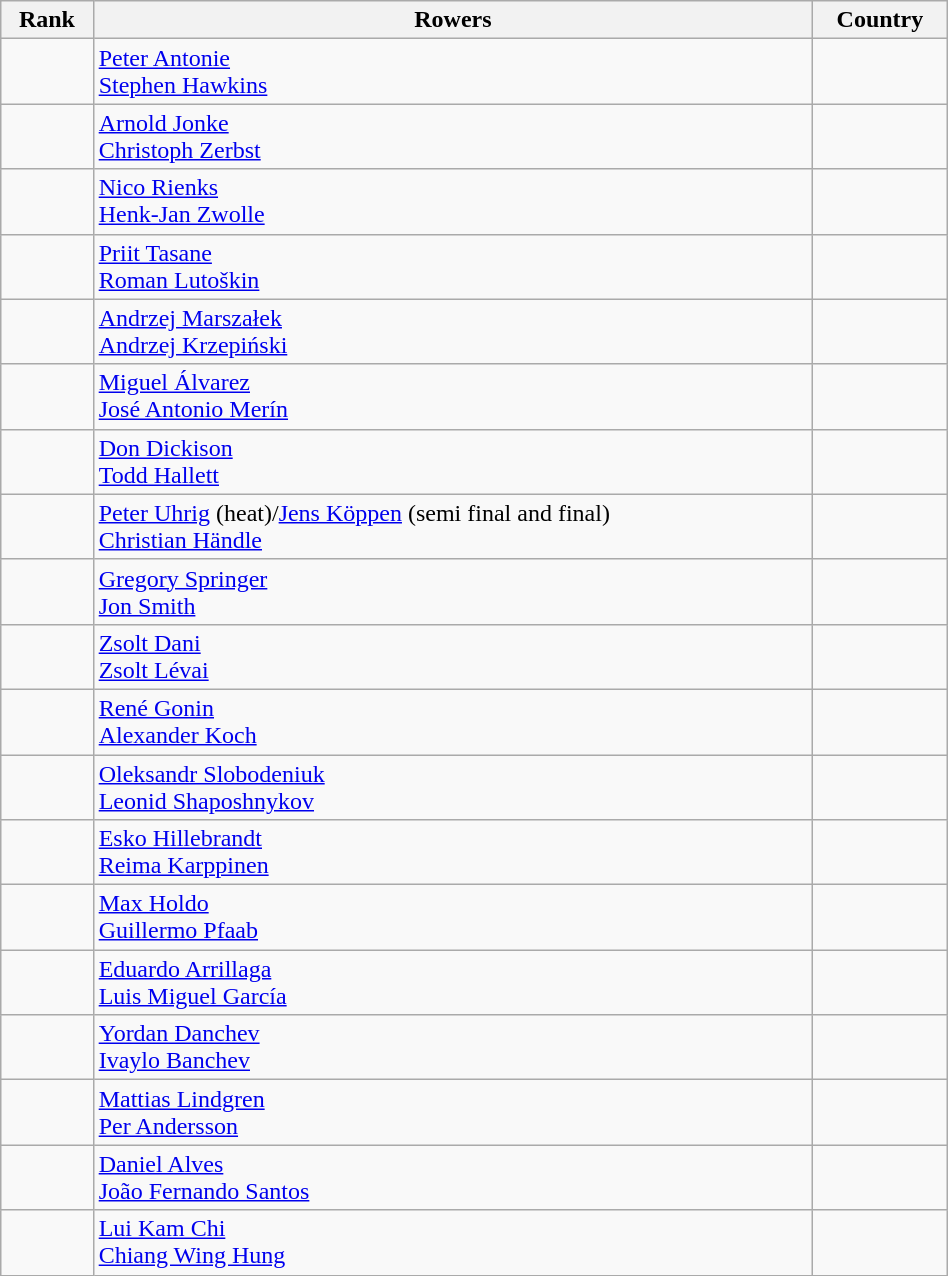<table class="wikitable" width=50%>
<tr>
<th>Rank</th>
<th>Rowers</th>
<th>Country</th>
</tr>
<tr>
<td></td>
<td><a href='#'>Peter Antonie</a><br><a href='#'>Stephen Hawkins</a></td>
<td></td>
</tr>
<tr>
<td></td>
<td><a href='#'>Arnold Jonke</a><br><a href='#'>Christoph Zerbst</a></td>
<td></td>
</tr>
<tr>
<td></td>
<td><a href='#'>Nico Rienks</a><br><a href='#'>Henk-Jan Zwolle</a></td>
<td></td>
</tr>
<tr>
<td></td>
<td><a href='#'>Priit Tasane</a><br><a href='#'>Roman Lutoškin</a></td>
<td></td>
</tr>
<tr>
<td></td>
<td><a href='#'>Andrzej Marszałek</a><br><a href='#'>Andrzej Krzepiński</a></td>
<td></td>
</tr>
<tr>
<td></td>
<td><a href='#'>Miguel Álvarez</a><br><a href='#'>José Antonio Merín</a></td>
<td></td>
</tr>
<tr>
<td></td>
<td><a href='#'>Don Dickison</a><br><a href='#'>Todd Hallett</a></td>
<td></td>
</tr>
<tr>
<td></td>
<td><a href='#'>Peter Uhrig</a> (heat)/<a href='#'>Jens Köppen</a> (semi final and final)<br><a href='#'>Christian Händle</a></td>
<td></td>
</tr>
<tr>
<td></td>
<td><a href='#'>Gregory Springer</a><br><a href='#'>Jon Smith</a></td>
<td></td>
</tr>
<tr>
<td></td>
<td><a href='#'>Zsolt Dani</a><br><a href='#'>Zsolt Lévai</a></td>
<td></td>
</tr>
<tr>
<td></td>
<td><a href='#'>René Gonin</a><br><a href='#'>Alexander Koch</a></td>
<td></td>
</tr>
<tr>
<td></td>
<td><a href='#'>Oleksandr Slobodeniuk</a><br><a href='#'>Leonid Shaposhnykov</a></td>
<td></td>
</tr>
<tr>
<td></td>
<td><a href='#'>Esko Hillebrandt</a><br><a href='#'>Reima Karppinen</a></td>
<td></td>
</tr>
<tr>
<td></td>
<td><a href='#'>Max Holdo</a><br><a href='#'>Guillermo Pfaab</a></td>
<td></td>
</tr>
<tr>
<td></td>
<td><a href='#'>Eduardo Arrillaga</a><br><a href='#'>Luis Miguel García</a></td>
<td></td>
</tr>
<tr>
<td></td>
<td><a href='#'>Yordan Danchev</a><br><a href='#'>Ivaylo Banchev</a></td>
<td></td>
</tr>
<tr>
<td></td>
<td><a href='#'>Mattias Lindgren</a><br><a href='#'>Per Andersson</a></td>
<td></td>
</tr>
<tr>
<td></td>
<td><a href='#'>Daniel Alves</a><br><a href='#'>João Fernando Santos</a></td>
<td></td>
</tr>
<tr>
<td></td>
<td><a href='#'>Lui Kam Chi</a><br><a href='#'>Chiang Wing Hung</a></td>
<td></td>
</tr>
</table>
